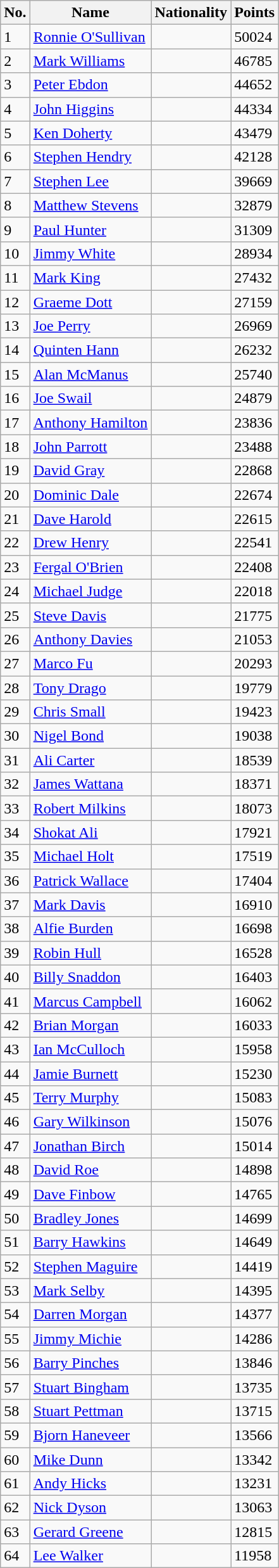<table class="wikitable">
<tr>
<th>No.</th>
<th align="left">Name</th>
<th align="left">Nationality</th>
<th align="left">Points</th>
</tr>
<tr>
<td>1</td>
<td><a href='#'>Ronnie O'Sullivan</a></td>
<td></td>
<td>50024</td>
</tr>
<tr>
<td>2</td>
<td><a href='#'>Mark Williams</a></td>
<td></td>
<td>46785</td>
</tr>
<tr>
<td>3</td>
<td><a href='#'>Peter Ebdon</a></td>
<td></td>
<td>44652</td>
</tr>
<tr>
<td>4</td>
<td><a href='#'>John Higgins</a></td>
<td></td>
<td>44334</td>
</tr>
<tr>
<td>5</td>
<td><a href='#'>Ken Doherty</a></td>
<td></td>
<td>43479</td>
</tr>
<tr>
<td>6</td>
<td><a href='#'>Stephen Hendry</a></td>
<td></td>
<td>42128</td>
</tr>
<tr>
<td>7</td>
<td><a href='#'>Stephen Lee</a></td>
<td></td>
<td>39669</td>
</tr>
<tr>
<td>8</td>
<td><a href='#'>Matthew Stevens</a></td>
<td></td>
<td>32879</td>
</tr>
<tr>
<td>9</td>
<td><a href='#'>Paul Hunter</a></td>
<td></td>
<td>31309</td>
</tr>
<tr>
<td>10</td>
<td><a href='#'>Jimmy White</a></td>
<td></td>
<td>28934</td>
</tr>
<tr>
<td>11</td>
<td><a href='#'>Mark King</a></td>
<td></td>
<td>27432</td>
</tr>
<tr>
<td>12</td>
<td><a href='#'>Graeme Dott</a></td>
<td></td>
<td>27159</td>
</tr>
<tr>
<td>13</td>
<td><a href='#'>Joe Perry</a></td>
<td></td>
<td>26969</td>
</tr>
<tr>
<td>14</td>
<td><a href='#'>Quinten Hann</a></td>
<td></td>
<td>26232</td>
</tr>
<tr>
<td>15</td>
<td><a href='#'>Alan McManus</a></td>
<td></td>
<td>25740</td>
</tr>
<tr>
<td>16</td>
<td><a href='#'>Joe Swail</a></td>
<td></td>
<td>24879</td>
</tr>
<tr>
<td>17</td>
<td><a href='#'>Anthony Hamilton</a></td>
<td></td>
<td>23836</td>
</tr>
<tr>
<td>18</td>
<td><a href='#'>John Parrott</a></td>
<td></td>
<td>23488</td>
</tr>
<tr>
<td>19</td>
<td><a href='#'>David Gray</a></td>
<td></td>
<td>22868</td>
</tr>
<tr>
<td>20</td>
<td><a href='#'>Dominic Dale</a></td>
<td></td>
<td>22674</td>
</tr>
<tr>
<td>21</td>
<td><a href='#'>Dave Harold</a></td>
<td></td>
<td>22615</td>
</tr>
<tr>
<td>22</td>
<td><a href='#'>Drew Henry</a></td>
<td></td>
<td>22541</td>
</tr>
<tr>
<td>23</td>
<td><a href='#'>Fergal O'Brien</a></td>
<td></td>
<td>22408</td>
</tr>
<tr>
<td>24</td>
<td><a href='#'>Michael Judge</a></td>
<td></td>
<td>22018</td>
</tr>
<tr>
<td>25</td>
<td><a href='#'>Steve Davis</a></td>
<td></td>
<td>21775</td>
</tr>
<tr>
<td>26</td>
<td><a href='#'>Anthony Davies</a></td>
<td></td>
<td>21053</td>
</tr>
<tr>
<td>27</td>
<td><a href='#'>Marco Fu</a></td>
<td></td>
<td>20293</td>
</tr>
<tr>
<td>28</td>
<td><a href='#'>Tony Drago</a></td>
<td></td>
<td>19779</td>
</tr>
<tr>
<td>29</td>
<td><a href='#'>Chris Small</a></td>
<td></td>
<td>19423</td>
</tr>
<tr>
<td>30</td>
<td><a href='#'>Nigel Bond</a></td>
<td></td>
<td>19038</td>
</tr>
<tr>
<td>31</td>
<td><a href='#'>Ali Carter</a></td>
<td></td>
<td>18539</td>
</tr>
<tr>
<td>32</td>
<td><a href='#'>James Wattana</a></td>
<td></td>
<td>18371</td>
</tr>
<tr>
<td>33</td>
<td><a href='#'>Robert Milkins</a></td>
<td></td>
<td>18073</td>
</tr>
<tr>
<td>34</td>
<td><a href='#'>Shokat Ali</a></td>
<td></td>
<td>17921</td>
</tr>
<tr>
<td>35</td>
<td><a href='#'>Michael Holt</a></td>
<td></td>
<td>17519</td>
</tr>
<tr>
<td>36</td>
<td><a href='#'>Patrick Wallace</a></td>
<td></td>
<td>17404</td>
</tr>
<tr>
<td>37</td>
<td><a href='#'>Mark Davis</a></td>
<td></td>
<td>16910</td>
</tr>
<tr>
<td>38</td>
<td><a href='#'>Alfie Burden</a></td>
<td></td>
<td>16698</td>
</tr>
<tr>
<td>39</td>
<td><a href='#'>Robin Hull</a></td>
<td></td>
<td>16528</td>
</tr>
<tr>
<td>40</td>
<td><a href='#'>Billy Snaddon</a></td>
<td></td>
<td>16403</td>
</tr>
<tr>
<td>41</td>
<td><a href='#'>Marcus Campbell</a></td>
<td></td>
<td>16062</td>
</tr>
<tr>
<td>42</td>
<td><a href='#'>Brian Morgan</a></td>
<td></td>
<td>16033</td>
</tr>
<tr>
<td>43</td>
<td><a href='#'>Ian McCulloch</a></td>
<td></td>
<td>15958</td>
</tr>
<tr>
<td>44</td>
<td><a href='#'>Jamie Burnett</a></td>
<td></td>
<td>15230</td>
</tr>
<tr>
<td>45</td>
<td><a href='#'>Terry Murphy</a></td>
<td></td>
<td>15083</td>
</tr>
<tr>
<td>46</td>
<td><a href='#'>Gary Wilkinson</a></td>
<td></td>
<td>15076</td>
</tr>
<tr>
<td>47</td>
<td><a href='#'>Jonathan Birch</a></td>
<td></td>
<td>15014</td>
</tr>
<tr>
<td>48</td>
<td><a href='#'>David Roe</a></td>
<td></td>
<td>14898</td>
</tr>
<tr>
<td>49</td>
<td><a href='#'>Dave Finbow</a></td>
<td></td>
<td>14765</td>
</tr>
<tr>
<td>50</td>
<td><a href='#'>Bradley Jones</a></td>
<td></td>
<td>14699</td>
</tr>
<tr>
<td>51</td>
<td><a href='#'>Barry Hawkins</a></td>
<td></td>
<td>14649</td>
</tr>
<tr>
<td>52</td>
<td><a href='#'>Stephen Maguire</a></td>
<td></td>
<td>14419</td>
</tr>
<tr>
<td>53</td>
<td><a href='#'>Mark Selby</a></td>
<td></td>
<td>14395</td>
</tr>
<tr>
<td>54</td>
<td><a href='#'>Darren Morgan</a></td>
<td></td>
<td>14377</td>
</tr>
<tr>
<td>55</td>
<td><a href='#'>Jimmy Michie</a></td>
<td></td>
<td>14286</td>
</tr>
<tr>
<td>56</td>
<td><a href='#'>Barry Pinches</a></td>
<td></td>
<td>13846</td>
</tr>
<tr>
<td>57</td>
<td><a href='#'>Stuart Bingham</a></td>
<td></td>
<td>13735</td>
</tr>
<tr>
<td>58</td>
<td><a href='#'>Stuart Pettman</a></td>
<td></td>
<td>13715</td>
</tr>
<tr>
<td>59</td>
<td><a href='#'>Bjorn Haneveer</a></td>
<td></td>
<td>13566</td>
</tr>
<tr>
<td>60</td>
<td><a href='#'>Mike Dunn</a></td>
<td></td>
<td>13342</td>
</tr>
<tr>
<td>61</td>
<td><a href='#'>Andy Hicks</a></td>
<td></td>
<td>13231</td>
</tr>
<tr>
<td>62</td>
<td><a href='#'>Nick Dyson</a></td>
<td></td>
<td>13063</td>
</tr>
<tr>
<td>63</td>
<td><a href='#'>Gerard Greene</a></td>
<td></td>
<td>12815</td>
</tr>
<tr>
<td>64</td>
<td><a href='#'>Lee Walker</a></td>
<td></td>
<td>11958</td>
</tr>
</table>
